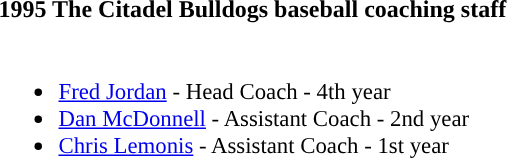<table class="toccolours" style="text-align: left;">
<tr>
<th colspan="9">1995 The Citadel Bulldogs baseball coaching staff</th>
</tr>
<tr>
<td style="font-size: 95%;" valign="top"><br><ul><li><a href='#'>Fred Jordan</a> - Head Coach - 4th year</li><li><a href='#'>Dan McDonnell</a> - Assistant Coach - 2nd year</li><li><a href='#'>Chris Lemonis</a> - Assistant Coach - 1st year</li></ul></td>
</tr>
</table>
